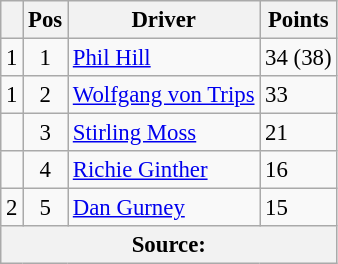<table class="wikitable" style="font-size: 95%;">
<tr>
<th></th>
<th>Pos</th>
<th>Driver</th>
<th>Points</th>
</tr>
<tr>
<td align="left"> 1</td>
<td align="center">1</td>
<td> <a href='#'>Phil Hill</a></td>
<td align="left">34 (38)</td>
</tr>
<tr>
<td align="left"> 1</td>
<td align="center">2</td>
<td> <a href='#'>Wolfgang von Trips</a></td>
<td align="left">33</td>
</tr>
<tr>
<td align="left"></td>
<td align="center">3</td>
<td> <a href='#'>Stirling Moss</a></td>
<td align="left">21</td>
</tr>
<tr>
<td align="left"></td>
<td align="center">4</td>
<td> <a href='#'>Richie Ginther</a></td>
<td align="left">16</td>
</tr>
<tr>
<td align="left"> 2</td>
<td align="center">5</td>
<td> <a href='#'>Dan Gurney</a></td>
<td align="left">15</td>
</tr>
<tr>
<th colspan=4>Source:</th>
</tr>
</table>
